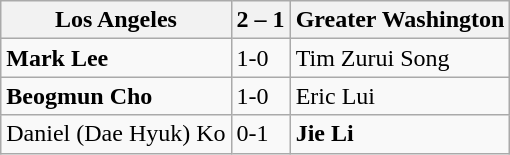<table class="wikitable">
<tr>
<th>Los Angeles</th>
<th>2 – 1</th>
<th>Greater Washington</th>
</tr>
<tr>
<td><strong>Mark Lee</strong></td>
<td>1-0</td>
<td>Tim Zurui Song</td>
</tr>
<tr>
<td><strong>Beogmun Cho</strong></td>
<td>1-0</td>
<td>Eric Lui</td>
</tr>
<tr>
<td>Daniel (Dae Hyuk) Ko</td>
<td>0-1</td>
<td><strong>Jie Li</strong></td>
</tr>
</table>
